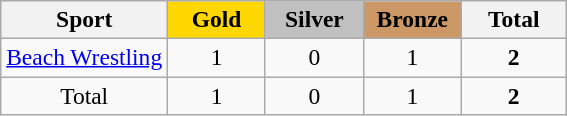<table class="wikitable" style="text-align:center; font-size:98%;">
<tr>
<th>Sport</th>
<td style="background:gold; width:3.7em; font-weight:bold;">Gold</td>
<td style="background:silver; width:3.7em; font-weight:bold;">Silver</td>
<td style="background:#c96; width:3.7em; font-weight:bold;">Bronze</td>
<th style="width:4em; font-weight:bold;">Total</th>
</tr>
<tr>
<td align=left><a href='#'>Beach Wrestling</a></td>
<td>1</td>
<td>0</td>
<td>1</td>
<td><strong>2</strong></td>
</tr>
<tr>
<td align=center>Total</td>
<td>1</td>
<td>0</td>
<td>1</td>
<td><strong>2</strong></td>
</tr>
</table>
